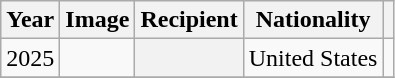<table class="wikitable plainrowheaders" style="text-align:center">
<tr>
<th scope=col>Year</th>
<th scope=col class=unsortable>Image</th>
<th scope=col>Recipient</th>
<th scope=col>Nationality</th>
<th scope=col class=unsortable></th>
</tr>
<tr>
<td>2025</td>
<td></td>
<th scope=row style="text-align:center;"></th>
<td>United States</td>
<td></td>
</tr>
<tr>
</tr>
</table>
